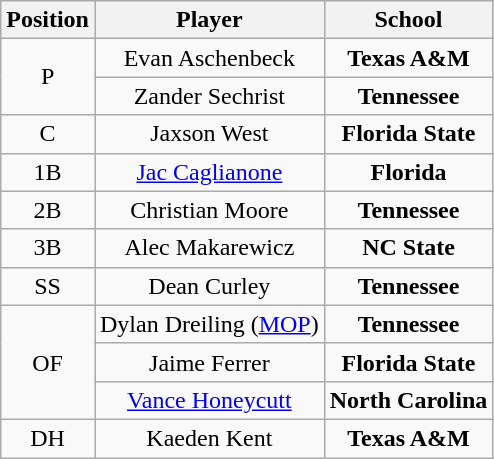<table class="wikitable" style=text-align:center>
<tr>
<th>Position</th>
<th>Player</th>
<th>School</th>
</tr>
<tr>
<td rowspan=2>P</td>
<td>Evan Aschenbeck</td>
<td style=><strong>Texas A&M</strong></td>
</tr>
<tr>
<td>Zander Sechrist</td>
<td style=><strong>Tennessee</strong></td>
</tr>
<tr>
<td>C</td>
<td>Jaxson West</td>
<td style=><strong>Florida State</strong></td>
</tr>
<tr>
<td>1B</td>
<td><a href='#'>Jac Caglianone</a></td>
<td style=><strong>Florida</strong></td>
</tr>
<tr>
<td>2B</td>
<td>Christian Moore</td>
<td style=><strong>Tennessee</strong></td>
</tr>
<tr>
<td>3B</td>
<td>Alec Makarewicz</td>
<td style=><strong>NC State</strong></td>
</tr>
<tr>
<td>SS</td>
<td>Dean Curley</td>
<td style=><strong>Tennessee</strong></td>
</tr>
<tr>
<td rowspan=3>OF</td>
<td>Dylan Dreiling (<a href='#'>MOP</a>)</td>
<td style=><strong>Tennessee</strong></td>
</tr>
<tr>
<td>Jaime Ferrer</td>
<td style=><strong>Florida State</strong></td>
</tr>
<tr>
<td><a href='#'>Vance Honeycutt</a></td>
<td style=><strong>North Carolina</strong></td>
</tr>
<tr>
<td>DH</td>
<td>Kaeden Kent</td>
<td style=><strong>Texas A&M</strong></td>
</tr>
</table>
